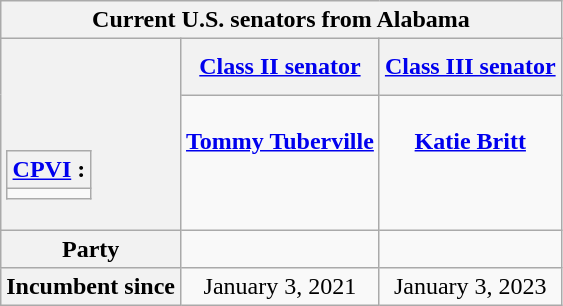<table class="wikitable floatright" style="text-align: center;">
<tr>
<th colspan=3>Current U.S. senators from Alabama</th>
</tr>
<tr>
<th rowspan=2><br><br><br><table class="wikitable">
<tr>
<th><a href='#'>CPVI</a> :</th>
</tr>
<tr>
<td></td>
</tr>
</table>
</th>
<th><a href='#'>Class II senator</a></th>
<th><a href='#'>Class III senator</a></th>
</tr>
<tr style="vertical-align: top;">
<td><br><strong><a href='#'>Tommy Tuberville</a></strong><br><br></td>
<td><br><strong><a href='#'>Katie  Britt</a></strong><br><br></td>
</tr>
<tr>
<th>Party</th>
<td></td>
<td></td>
</tr>
<tr>
<th>Incumbent since</th>
<td>January 3, 2021</td>
<td>January 3, 2023</td>
</tr>
</table>
